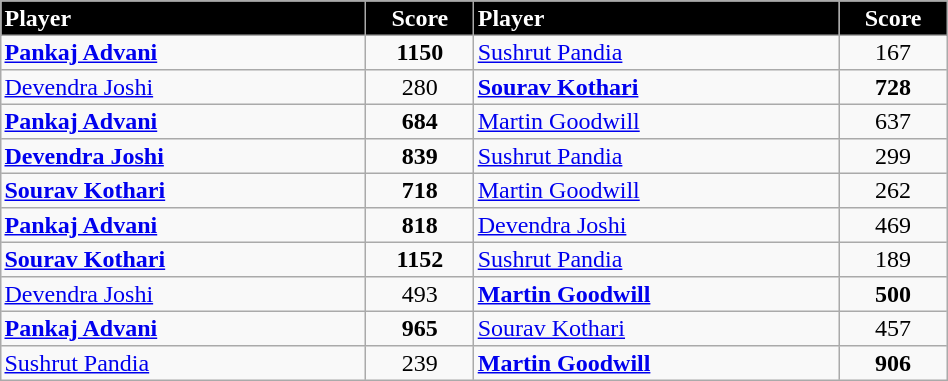<table border="2" cellpadding="2" cellspacing="0" style="margin: 0; background: #f9f9f9; border: 1px #aaa solid; border-collapse: collapse; font-size: 100%;" width=50%>
<tr>
<th bgcolor="000000" style="color:white; text-align:left" width=20%>Player</th>
<th bgcolor="000000" style="color:white; text-align:center" width=5%>Score</th>
<th bgcolor="000000" style="color:white; text-align:left" width=20%>Player</th>
<th bgcolor="000000" style="color:white; text-align:center" width= 5%>Score</th>
</tr>
<tr>
<td style="text-align:left"> <strong><a href='#'>Pankaj Advani</a></strong></td>
<td style="text-align:center"><strong>1150</strong></td>
<td style="text-align:left"> <a href='#'>Sushrut Pandia</a></td>
<td style="text-align:center">167</td>
</tr>
<tr>
<td style="text-align:left"> <a href='#'>Devendra Joshi</a></td>
<td style="text-align:center">280</td>
<td style="text-align:left"> <strong><a href='#'>Sourav Kothari</a></strong></td>
<td style="text-align:center"><strong>728</strong></td>
</tr>
<tr>
<td style="text-align:left"> <strong><a href='#'>Pankaj Advani</a></strong></td>
<td style="text-align:center"><strong>684</strong></td>
<td style="text-align:left"> <a href='#'>Martin Goodwill</a></td>
<td style="text-align:center">637</td>
</tr>
<tr>
<td style="text-align:left"> <strong><a href='#'>Devendra Joshi</a></strong></td>
<td style="text-align:center"><strong>839</strong></td>
<td style="text-align:left"> <a href='#'>Sushrut Pandia</a></td>
<td style="text-align:center">299</td>
</tr>
<tr>
<td style="text-align:left"> <strong><a href='#'>Sourav Kothari</a></strong></td>
<td style="text-align:center"><strong>718</strong></td>
<td style="text-align:left"> <a href='#'>Martin Goodwill</a></td>
<td style="text-align:center">262</td>
</tr>
<tr>
<td style="text-align:left"> <strong><a href='#'>Pankaj Advani</a></strong></td>
<td style="text-align:center"><strong>818</strong></td>
<td style="text-align:left"> <a href='#'>Devendra Joshi</a></td>
<td style="text-align:center">469</td>
</tr>
<tr>
<td style="text-align:left"> <strong><a href='#'>Sourav Kothari</a></strong></td>
<td style="text-align:center"><strong>1152</strong></td>
<td style="text-align:left"> <a href='#'>Sushrut Pandia</a></td>
<td style="text-align:center">189</td>
</tr>
<tr>
<td style="text-align:left"> <a href='#'>Devendra Joshi</a></td>
<td style="text-align:center">493</td>
<td style="text-align:left"> <strong><a href='#'>Martin Goodwill</a></strong></td>
<td style="text-align:center"><strong>500</strong></td>
</tr>
<tr>
<td style="text-align:left"> <strong><a href='#'>Pankaj Advani</a></strong></td>
<td style="text-align:center"><strong>965</strong></td>
<td style="text-align:left"> <a href='#'>Sourav Kothari</a></td>
<td style="text-align:center">457</td>
</tr>
<tr>
<td style="text-align:left"> <a href='#'>Sushrut Pandia</a></td>
<td style="text-align:center">239</td>
<td style="text-align:left"> <strong><a href='#'>Martin Goodwill</a></strong></td>
<td style="text-align:center"><strong>906</strong></td>
</tr>
</table>
